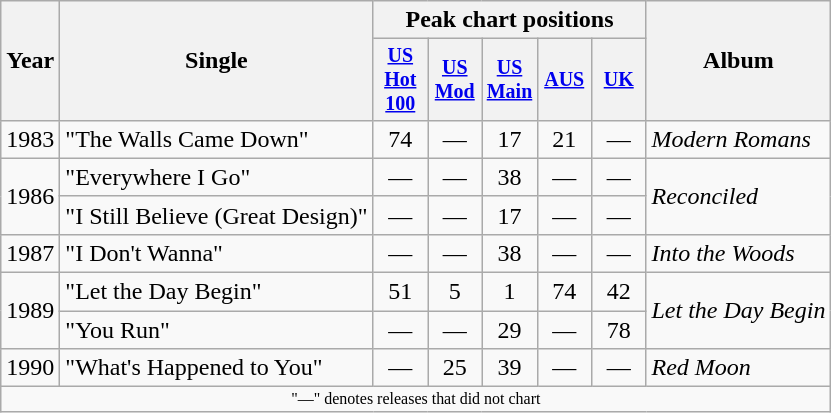<table class="wikitable" style="text-align:center;">
<tr>
<th rowspan="2">Year</th>
<th rowspan="2">Single</th>
<th colspan="5">Peak chart positions</th>
<th rowspan="2">Album</th>
</tr>
<tr style="font-size:smaller;">
<th width="30"><a href='#'>US Hot 100</a></th>
<th width="30"><a href='#'>US Mod</a></th>
<th width="30"><a href='#'>US Main</a></th>
<th width="30"><a href='#'>AUS</a></th>
<th width="30"><a href='#'>UK</a></th>
</tr>
<tr>
<td>1983</td>
<td align="left">"The Walls Came Down"</td>
<td>74</td>
<td>—</td>
<td>17</td>
<td>21</td>
<td>—</td>
<td align="left"><em>Modern Romans</em></td>
</tr>
<tr>
<td rowspan="2">1986</td>
<td align="left">"Everywhere I Go"</td>
<td>—</td>
<td>—</td>
<td>38</td>
<td>—</td>
<td>—</td>
<td align="left" rowspan="2"><em>Reconciled</em></td>
</tr>
<tr>
<td align="left">"I Still Believe (Great Design)"</td>
<td>—</td>
<td>—</td>
<td>17</td>
<td>—</td>
<td>—</td>
</tr>
<tr>
<td>1987</td>
<td align="left">"I Don't Wanna"</td>
<td>—</td>
<td>—</td>
<td>38</td>
<td>—</td>
<td>—</td>
<td align="left"><em>Into the Woods</em></td>
</tr>
<tr>
<td rowspan="2">1989</td>
<td align="left">"Let the Day Begin"</td>
<td>51</td>
<td>5</td>
<td>1</td>
<td>74</td>
<td>42</td>
<td align="left" rowspan="2"><em>Let the Day Begin</em></td>
</tr>
<tr>
<td align="left">"You Run"</td>
<td>—</td>
<td>—</td>
<td>29</td>
<td>—</td>
<td>78</td>
</tr>
<tr>
<td>1990</td>
<td align="left">"What's Happened to You"</td>
<td>—</td>
<td>25</td>
<td>39</td>
<td>—</td>
<td>—</td>
<td align="left"><em>Red Moon</em></td>
</tr>
<tr>
<td colspan="10" style="font-size:8pt">"—" denotes releases that did not chart</td>
</tr>
</table>
